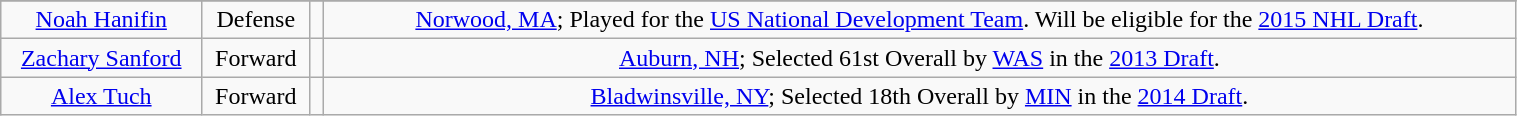<table class="wikitable" width="80%">
<tr align="center">
</tr>
<tr align="center" bgcolor="">
<td><a href='#'>Noah Hanifin</a></td>
<td>Defense</td>
<td></td>
<td><a href='#'>Norwood, MA</a>; Played for the <a href='#'>US National Development Team</a>. Will be eligible for the <a href='#'>2015 NHL Draft</a>.</td>
</tr>
<tr align="center" bgcolor="">
<td><a href='#'>Zachary Sanford</a></td>
<td>Forward</td>
<td></td>
<td><a href='#'>Auburn, NH</a>; Selected 61st Overall by <a href='#'>WAS</a> in the <a href='#'>2013 Draft</a>.</td>
</tr>
<tr align="center" bgcolor="">
<td><a href='#'>Alex Tuch</a></td>
<td>Forward</td>
<td></td>
<td><a href='#'>Bladwinsville, NY</a>; Selected 18th Overall by <a href='#'>MIN</a> in the <a href='#'>2014 Draft</a>.</td>
</tr>
</table>
